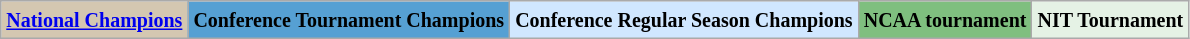<table class="wikitable">
<tr>
<td style="background:#d4c7b1;"><small><strong><a href='#'>National Champions</a></strong></small></td>
<td style="background:#56A0D3;"><small><strong>Conference Tournament Champions</strong></small></td>
<td style="background:#d0e7ff;"><small><strong>Conference Regular Season Champions</strong></small></td>
<td style="background:#7fbf7f;"><small><strong>NCAA tournament</strong></small></td>
<td style="background:#e5f2e5;"><small><strong>NIT Tournament</strong></small></td>
</tr>
</table>
